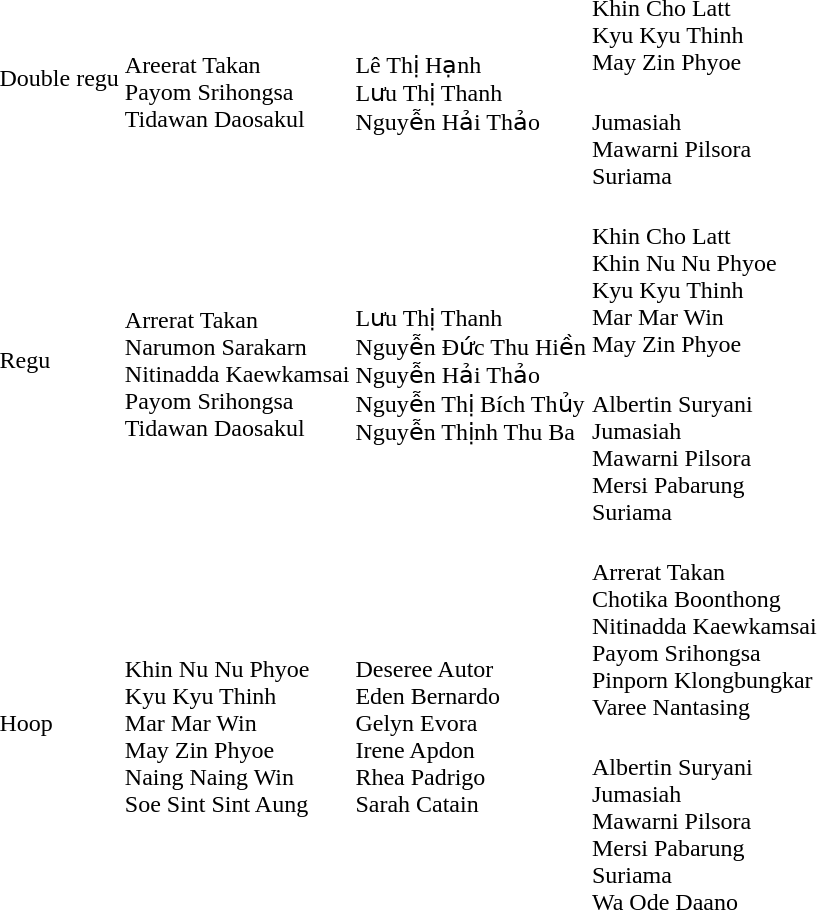<table>
<tr>
<td rowspan=2>Double regu</td>
<td rowspan=2><br>Areerat Takan<br>Payom Srihongsa<br>Tidawan Daosakul</td>
<td rowspan=2><br>Lê Thị Hạnh<br>Lưu Thị Thanh<br>Nguyễn Hải Thảo</td>
<td><br>Khin Cho Latt<br>Kyu Kyu Thinh<br>May Zin Phyoe</td>
</tr>
<tr>
<td><br>Jumasiah<br>Mawarni Pilsora<br>Suriama</td>
</tr>
<tr>
<td rowspan=2>Regu</td>
<td rowspan=2 nowrap=true><br>Arrerat Takan<br>Narumon Sarakarn<br>Nitinadda Kaewkamsai<br>Payom Srihongsa<br>Tidawan Daosakul</td>
<td rowspan=2 nowrap=true><br>Lưu Thị Thanh<br>Nguyễn Đức Thu Hiền<br>Nguyễn Hải Thảo<br>Nguyễn Thị Bích Thủy<br>Nguyễn Thịnh Thu Ba</td>
<td><br>Khin Cho Latt<br>Khin Nu Nu Phyoe<br>Kyu Kyu Thinh<br>Mar Mar Win<br>May Zin Phyoe</td>
</tr>
<tr>
<td><br>Albertin Suryani<br>Jumasiah<br>Mawarni Pilsora<br>Mersi Pabarung<br>Suriama</td>
</tr>
<tr>
<td rowspan=2>Hoop</td>
<td rowspan=2><br>Khin Nu Nu Phyoe<br>Kyu Kyu Thinh<br>Mar Mar Win<br>May Zin Phyoe<br>Naing Naing Win<br>Soe Sint Sint Aung</td>
<td rowspan=2><br>Deseree Autor<br>Eden Bernardo<br>Gelyn Evora<br>Irene Apdon<br>Rhea Padrigo<br>Sarah Catain</td>
<td nowrap=true><br>Arrerat Takan<br>Chotika Boonthong<br>Nitinadda Kaewkamsai<br>Payom Srihongsa<br>Pinporn Klongbungkar<br>Varee Nantasing</td>
</tr>
<tr>
<td><br>Albertin Suryani<br>Jumasiah<br>Mawarni Pilsora<br>Mersi Pabarung<br>Suriama<br>Wa Ode Daano</td>
</tr>
</table>
